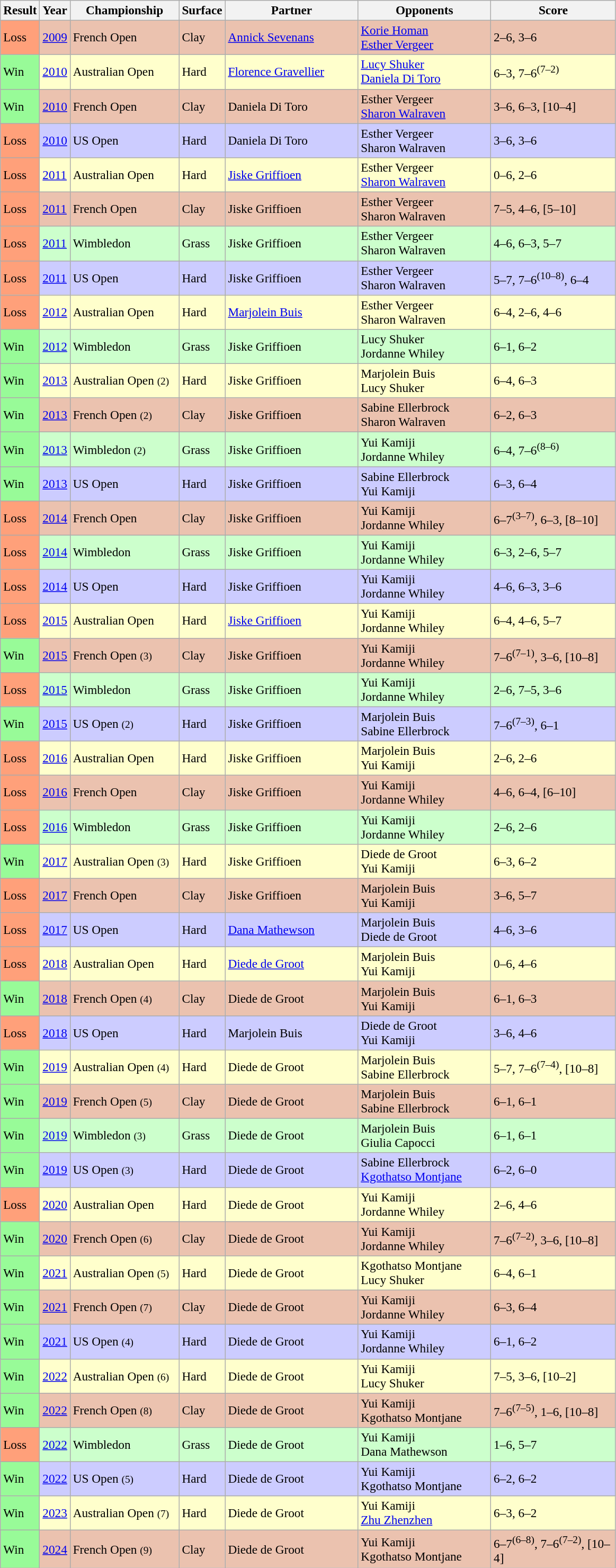<table class="sortable wikitable" style=font-size:97%>
<tr>
<th>Result</th>
<th>Year</th>
<th style="width:130px;">Championship</th>
<th>Surface</th>
<th style="width:160px;">Partner</th>
<th style="width:160px;">Opponents</th>
<th style="width:150px;" class="unsortable">Score</th>
</tr>
<tr style="background:#ebc2af;">
<td style="background:#ffa07a;">Loss</td>
<td><a href='#'>2009</a></td>
<td>French Open</td>
<td>Clay</td>
<td> <a href='#'>Annick Sevenans</a></td>
<td> <a href='#'>Korie Homan</a> <br> <a href='#'>Esther Vergeer</a></td>
<td>2–6, 3–6</td>
</tr>
<tr style="background:#ffffcc;">
<td style="background:#98fb98;">Win</td>
<td><a href='#'>2010</a></td>
<td>Australian Open</td>
<td>Hard</td>
<td> <a href='#'>Florence Gravellier</a></td>
<td> <a href='#'>Lucy Shuker</a><br> <a href='#'>Daniela Di Toro</a></td>
<td>6–3, 7–6<sup>(7–2)</sup></td>
</tr>
<tr style="background:#ebc2af;">
<td style="background:#98fb98;">Win</td>
<td><a href='#'>2010</a></td>
<td>French Open</td>
<td>Clay</td>
<td> Daniela Di Toro</td>
<td> Esther Vergeer <br> <a href='#'>Sharon Walraven</a></td>
<td>3–6, 6–3, [10–4]</td>
</tr>
<tr style="background:#ccccff;">
<td style="background:#ffa07a;">Loss</td>
<td><a href='#'>2010</a></td>
<td>US Open</td>
<td>Hard</td>
<td> Daniela Di Toro</td>
<td> Esther Vergeer <br> Sharon Walraven</td>
<td>3–6, 3–6</td>
</tr>
<tr style="background:#ffffcc;">
<td style="background:#ffa07a;">Loss</td>
<td><a href='#'>2011</a></td>
<td>Australian Open</td>
<td>Hard</td>
<td> <a href='#'>Jiske Griffioen</a></td>
<td> Esther Vergeer <br> <a href='#'>Sharon Walraven</a></td>
<td>0–6, 2–6</td>
</tr>
<tr style="background:#ebc2af;">
<td style="background:#ffa07a;">Loss</td>
<td><a href='#'>2011</a></td>
<td>French Open</td>
<td>Clay</td>
<td> Jiske Griffioen</td>
<td> Esther Vergeer <br> Sharon Walraven</td>
<td>7–5, 4–6, [5–10]</td>
</tr>
<tr style="background:#ccffcc;">
<td style="background:#ffa07a;">Loss</td>
<td><a href='#'>2011</a></td>
<td>Wimbledon</td>
<td>Grass</td>
<td> Jiske Griffioen</td>
<td> Esther Vergeer <br> Sharon Walraven</td>
<td>4–6, 6–3, 5–7</td>
</tr>
<tr style="background:#ccccff;">
<td style="background:#ffa07a;">Loss</td>
<td><a href='#'>2011</a></td>
<td>US Open</td>
<td>Hard</td>
<td> Jiske Griffioen</td>
<td> Esther Vergeer <br> Sharon Walraven</td>
<td>5–7, 7–6<sup>(10–8)</sup>, 6–4</td>
</tr>
<tr style="background:#ffffcc;">
<td style="background:#ffa07a;">Loss</td>
<td><a href='#'>2012</a></td>
<td>Australian Open</td>
<td>Hard</td>
<td> <a href='#'>Marjolein Buis</a></td>
<td> Esther Vergeer <br> Sharon Walraven</td>
<td>6–4, 2–6, 4–6</td>
</tr>
<tr style="background:#ccffcc;">
<td style="background:#98fb98;">Win</td>
<td><a href='#'>2012</a></td>
<td>Wimbledon</td>
<td>Grass</td>
<td> Jiske Griffioen</td>
<td> Lucy Shuker<br> Jordanne Whiley</td>
<td>6–1, 6–2</td>
</tr>
<tr style="background:#ffffcc;">
<td style="background:#98fb98;">Win</td>
<td><a href='#'>2013</a></td>
<td>Australian Open  <small>(2)</small></td>
<td>Hard</td>
<td> Jiske Griffioen</td>
<td> Marjolein Buis<br> Lucy Shuker</td>
<td>6–4, 6–3</td>
</tr>
<tr style="background:#ebc2af;">
<td style="background:#98fb98;">Win</td>
<td><a href='#'>2013</a></td>
<td>French Open  <small>(2)</small></td>
<td>Clay</td>
<td> Jiske Griffioen</td>
<td> Sabine Ellerbrock<br> Sharon Walraven</td>
<td>6–2, 6–3</td>
</tr>
<tr style="background:#ccffcc;">
<td style="background:#98fb98;">Win</td>
<td><a href='#'>2013</a></td>
<td>Wimbledon <small>(2)</small></td>
<td>Grass</td>
<td> Jiske Griffioen</td>
<td> Yui Kamiji <br> Jordanne Whiley</td>
<td>6–4, 7–6<sup>(8–6)</sup></td>
</tr>
<tr style="background:#ccccff;">
<td style="background:#98fb98;">Win</td>
<td><a href='#'>2013</a></td>
<td>US Open</td>
<td>Hard</td>
<td> Jiske Griffioen</td>
<td> Sabine Ellerbrock<br> Yui Kamiji</td>
<td>6–3, 6–4</td>
</tr>
<tr style="background:#ebc2af;">
<td style="background:#ffa07a;">Loss</td>
<td><a href='#'>2014</a></td>
<td>French Open</td>
<td>Clay</td>
<td> Jiske Griffioen</td>
<td> Yui Kamiji<br> Jordanne Whiley</td>
<td>6–7<sup>(3–7)</sup>, 6–3, [8–10]</td>
</tr>
<tr style="background:#ccffcc;">
<td style="background:#ffa07a;">Loss</td>
<td><a href='#'>2014</a></td>
<td>Wimbledon</td>
<td>Grass</td>
<td>Jiske Griffioen</td>
<td> Yui Kamiji<br> Jordanne Whiley</td>
<td>6–3, 2–6, 5–7</td>
</tr>
<tr style="background:#ccccff;">
<td style="background:#ffa07a;">Loss</td>
<td><a href='#'>2014</a></td>
<td>US Open</td>
<td>Hard</td>
<td> Jiske Griffioen</td>
<td> Yui Kamiji<br> Jordanne Whiley</td>
<td>4–6, 6–3, 3–6</td>
</tr>
<tr style="background:#ffffcc;">
<td style="background:#ffa07a;">Loss</td>
<td><a href='#'>2015</a></td>
<td>Australian Open</td>
<td>Hard</td>
<td> <a href='#'>Jiske Griffioen</a></td>
<td> Yui Kamiji<br> Jordanne Whiley</td>
<td>6–4, 4–6, 5–7</td>
</tr>
<tr style="background:#ebc2af;">
<td style="background:#98fb98;">Win</td>
<td><a href='#'>2015</a></td>
<td>French Open <small>(3)</small></td>
<td>Clay</td>
<td> Jiske Griffioen</td>
<td> Yui Kamiji<br> Jordanne Whiley</td>
<td>7–6<sup>(7–1)</sup>, 3–6, [10–8]</td>
</tr>
<tr style="background:#ccffcc;">
<td style="background:#ffa07a;">Loss</td>
<td><a href='#'>2015</a></td>
<td>Wimbledon</td>
<td>Grass</td>
<td> Jiske Griffioen</td>
<td> Yui Kamiji<br> Jordanne Whiley</td>
<td>2–6, 7–5, 3–6</td>
</tr>
<tr style="background:#ccccff;">
<td style="background:#98fb98;">Win</td>
<td><a href='#'>2015</a></td>
<td>US Open <small>(2)</small></td>
<td>Hard</td>
<td> Jiske Griffioen</td>
<td> Marjolein Buis<br> Sabine Ellerbrock</td>
<td>7–6<sup>(7–3)</sup>, 6–1</td>
</tr>
<tr style="background:#ffffcc;">
<td style="background:#ffa07a;">Loss</td>
<td><a href='#'>2016</a></td>
<td>Australian Open</td>
<td>Hard</td>
<td> Jiske Griffioen</td>
<td> Marjolein Buis<br> Yui Kamiji</td>
<td>2–6, 2–6</td>
</tr>
<tr style="background:#ebc2af;">
<td style="background:#ffa07a;">Loss</td>
<td><a href='#'>2016</a></td>
<td>French Open</td>
<td>Clay</td>
<td> Jiske Griffioen</td>
<td> Yui Kamiji<br> Jordanne Whiley</td>
<td>4–6, 6–4, [6–10]</td>
</tr>
<tr style="background:#ccffcc;">
<td style="background:#ffa07a;">Loss</td>
<td><a href='#'>2016</a></td>
<td>Wimbledon</td>
<td>Grass</td>
<td> Jiske Griffioen</td>
<td> Yui Kamiji<br> Jordanne Whiley</td>
<td>2–6, 2–6</td>
</tr>
<tr style="background:#ffffcc;">
<td style="background:#98fb98;">Win</td>
<td><a href='#'>2017</a></td>
<td>Australian Open <small>(3)</small></td>
<td>Hard</td>
<td> Jiske Griffioen</td>
<td> Diede de Groot<br> Yui Kamiji</td>
<td>6–3, 6–2</td>
</tr>
<tr style="background:#ebc2af;">
<td style="background:#ffa07a;">Loss</td>
<td><a href='#'>2017</a></td>
<td>French Open</td>
<td>Clay</td>
<td> Jiske Griffioen</td>
<td> Marjolein Buis<br> Yui Kamiji</td>
<td>3–6, 5–7</td>
</tr>
<tr style="background:#ccccff;">
<td style="background:#ffa07a;">Loss</td>
<td><a href='#'>2017</a></td>
<td>US Open</td>
<td>Hard</td>
<td> <a href='#'>Dana Mathewson</a></td>
<td> Marjolein Buis<br> Diede de Groot</td>
<td>4–6, 3–6</td>
</tr>
<tr style="background:#ffffcc;">
<td style="background:#ffa07a;">Loss</td>
<td><a href='#'>2018</a></td>
<td>Australian Open</td>
<td>Hard</td>
<td> <a href='#'>Diede de Groot</a></td>
<td> Marjolein Buis<br> Yui Kamiji</td>
<td>0–6, 4–6</td>
</tr>
<tr style="background:#ebc2af;">
<td style="background:#98fb98;">Win</td>
<td><a href='#'>2018</a></td>
<td>French Open <small>(4)</small></td>
<td>Clay</td>
<td> Diede de Groot</td>
<td> Marjolein Buis<br> Yui Kamiji</td>
<td>6–1, 6–3</td>
</tr>
<tr style="background:#ccccff;">
<td style="background:#ffa07a;">Loss</td>
<td><a href='#'>2018</a></td>
<td>US Open</td>
<td>Hard</td>
<td> Marjolein Buis</td>
<td> Diede de Groot<br> Yui Kamiji</td>
<td>3–6, 4–6</td>
</tr>
<tr style="background:#ffffcc;">
<td style="background:#98fb98;">Win</td>
<td><a href='#'>2019</a></td>
<td>Australian Open <small>(4)</small></td>
<td>Hard</td>
<td> Diede de Groot</td>
<td> Marjolein Buis<br> Sabine Ellerbrock</td>
<td>5–7, 7–6<sup>(7–4)</sup>, [10–8]</td>
</tr>
<tr style="background:#ebc2af;">
<td style="background:#98fb98;">Win</td>
<td><a href='#'>2019</a></td>
<td>French Open <small>(5)</small></td>
<td>Clay</td>
<td> Diede de Groot</td>
<td> Marjolein Buis<br> Sabine Ellerbrock</td>
<td>6–1, 6–1</td>
</tr>
<tr style="background:#ccffcc;">
<td style="background:#98fb98;">Win</td>
<td><a href='#'>2019</a></td>
<td>Wimbledon <small>(3)</small></td>
<td>Grass</td>
<td> Diede de Groot</td>
<td> Marjolein Buis<br> Giulia Capocci</td>
<td>6–1, 6–1</td>
</tr>
<tr style="background:#ccccff;">
<td style="background:#98fb98;">Win</td>
<td><a href='#'>2019</a></td>
<td>US Open <small>(3)</small></td>
<td>Hard</td>
<td> Diede de Groot</td>
<td> Sabine Ellerbrock<br> <a href='#'>Kgothatso Montjane</a></td>
<td>6–2, 6–0</td>
</tr>
<tr style="background:#ffffcc;">
<td style="background:#ffa07a;">Loss</td>
<td><a href='#'>2020</a></td>
<td>Australian Open</td>
<td>Hard</td>
<td> Diede de Groot</td>
<td> Yui Kamiji<br> Jordanne Whiley</td>
<td>2–6, 4–6</td>
</tr>
<tr style="background:#ebc2af;">
<td style="background:#98fb98;">Win</td>
<td><a href='#'>2020</a></td>
<td>French Open <small>(6)</small></td>
<td>Clay</td>
<td> Diede de Groot</td>
<td> Yui Kamiji<br> Jordanne Whiley</td>
<td>7–6<sup>(7–2)</sup>, 3–6, [10–8]</td>
</tr>
<tr style="background:#ffffcc;">
<td style="background:#98fb98;">Win</td>
<td><a href='#'>2021</a></td>
<td>Australian Open <small>(5)</small></td>
<td>Hard</td>
<td> Diede de Groot</td>
<td> Kgothatso Montjane<br> Lucy Shuker</td>
<td>6–4, 6–1</td>
</tr>
<tr style="background:#ebc2af;">
<td style="background:#98fb98;">Win</td>
<td><a href='#'>2021</a></td>
<td>French Open <small>(7)</small></td>
<td>Clay</td>
<td> Diede de Groot</td>
<td> Yui Kamiji<br> Jordanne Whiley</td>
<td>6–3, 6–4</td>
</tr>
<tr style="background:#ccccff;">
<td style="background:#98fb98;">Win</td>
<td><a href='#'>2021</a></td>
<td>US Open <small>(4)</small></td>
<td>Hard</td>
<td> Diede de Groot</td>
<td> Yui Kamiji<br> Jordanne Whiley</td>
<td>6–1, 6–2</td>
</tr>
<tr style="background:#ffffcc;">
<td style="background:#98fb98;">Win</td>
<td><a href='#'>2022</a></td>
<td>Australian Open <small>(6)</small></td>
<td>Hard</td>
<td> Diede de Groot</td>
<td> Yui Kamiji<br> Lucy Shuker</td>
<td>7–5, 3–6, [10–2]</td>
</tr>
<tr style="background:#ebc2af;">
<td style="background:#98fb98;">Win</td>
<td><a href='#'>2022</a></td>
<td>French Open <small>(8)</small></td>
<td>Clay</td>
<td> Diede de Groot</td>
<td> Yui Kamiji<br> Kgothatso Montjane</td>
<td>7–6<sup>(7–5)</sup>, 1–6, [10–8]</td>
</tr>
<tr style="background:#ccffcc;">
<td style="background:#ffa07a;">Loss</td>
<td><a href='#'>2022</a></td>
<td>Wimbledon</td>
<td>Grass</td>
<td> Diede de Groot</td>
<td> Yui Kamiji<br> Dana Mathewson</td>
<td>1–6, 5–7</td>
</tr>
<tr style="background:#ccccff;">
<td style="background:#98fb98;">Win</td>
<td><a href='#'>2022</a></td>
<td>US Open <small>(5)</small></td>
<td>Hard</td>
<td> Diede de Groot</td>
<td> Yui Kamiji<br> Kgothatso Montjane</td>
<td>6–2, 6–2</td>
</tr>
<tr style="background:#ffffcc;">
<td style="background:#98fb98;">Win</td>
<td><a href='#'>2023</a></td>
<td>Australian Open <small>(7)</small></td>
<td>Hard</td>
<td> Diede de Groot</td>
<td> Yui Kamiji <br>  <a href='#'>Zhu Zhenzhen</a></td>
<td>6–3, 6–2</td>
</tr>
<tr style="background:#ebc2af;">
<td style="background:#98fb98;">Win</td>
<td><a href='#'>2024</a></td>
<td>French Open <small>(9)</small></td>
<td>Clay</td>
<td> Diede de Groot</td>
<td> Yui Kamiji<br> Kgothatso Montjane</td>
<td>6–7<sup>(6–8)</sup>, 7–6<sup>(7–2)</sup>, [10–4]</td>
</tr>
</table>
